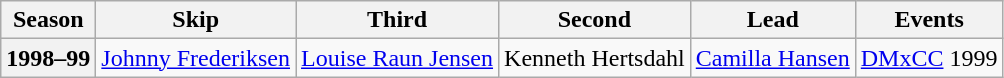<table class="wikitable">
<tr>
<th scope="col">Season</th>
<th scope="col">Skip</th>
<th scope="col">Third</th>
<th scope="col">Second</th>
<th scope="col">Lead</th>
<th scope="col">Events</th>
</tr>
<tr>
<th scope="row">1998–99</th>
<td><a href='#'>Johnny Frederiksen</a></td>
<td><a href='#'>Louise Raun Jensen</a></td>
<td>Kenneth Hertsdahl</td>
<td><a href='#'>Camilla Hansen</a></td>
<td><a href='#'>DMxCC</a> 1999 </td>
</tr>
</table>
